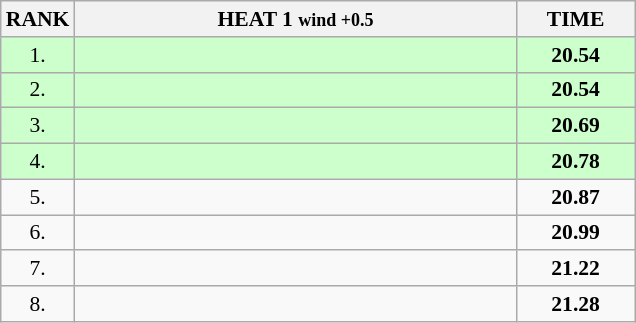<table class="wikitable" style="border-collapse: collapse; font-size: 90%;">
<tr>
<th>RANK</th>
<th style="width: 20em">HEAT 1 <small>wind +0.5</small></th>
<th style="width: 5em">TIME</th>
</tr>
<tr style="background:#ccffcc;">
<td align="center">1.</td>
<td></td>
<td align="center"><strong>20.54</strong></td>
</tr>
<tr style="background:#ccffcc;">
<td align="center">2.</td>
<td></td>
<td align="center"><strong>20.54</strong></td>
</tr>
<tr style="background:#ccffcc;">
<td align="center">3.</td>
<td></td>
<td align="center"><strong>20.69</strong></td>
</tr>
<tr style="background:#ccffcc;">
<td align="center">4.</td>
<td></td>
<td align="center"><strong>20.78</strong></td>
</tr>
<tr>
<td align="center">5.</td>
<td></td>
<td align="center"><strong>20.87</strong></td>
</tr>
<tr>
<td align="center">6.</td>
<td></td>
<td align="center"><strong>20.99</strong></td>
</tr>
<tr>
<td align="center">7.</td>
<td></td>
<td align="center"><strong>21.22</strong></td>
</tr>
<tr>
<td align="center">8.</td>
<td></td>
<td align="center"><strong>21.28</strong></td>
</tr>
</table>
